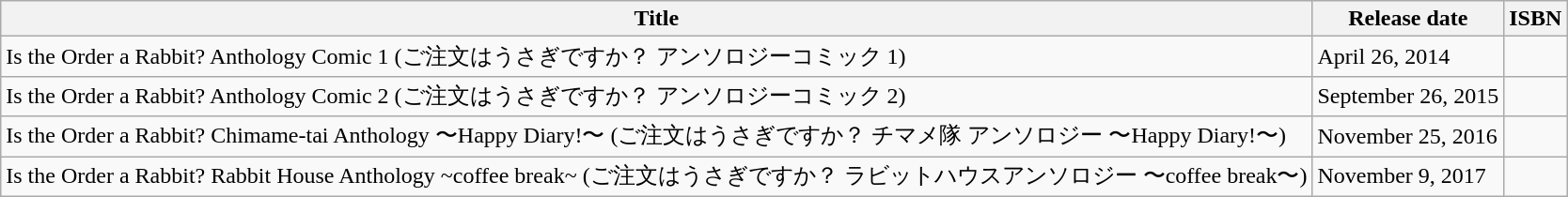<table class="wikitable">
<tr>
<th>Title</th>
<th>Release date</th>
<th>ISBN</th>
</tr>
<tr>
<td>Is the Order a Rabbit? Anthology Comic 1 (ご注文はうさぎですか？ アンソロジーコミック 1)</td>
<td>April 26, 2014</td>
<td></td>
</tr>
<tr>
<td>Is the Order a Rabbit? Anthology Comic 2 (ご注文はうさぎですか？ アンソロジーコミック 2)</td>
<td>September 26, 2015</td>
<td></td>
</tr>
<tr>
<td>Is the Order a Rabbit? Chimame-tai Anthology 〜Happy Diary!〜 (ご注文はうさぎですか？ チマメ隊 アンソロジー 〜Happy Diary!〜)</td>
<td>November 25, 2016</td>
<td></td>
</tr>
<tr>
<td>Is the Order a Rabbit? Rabbit House Anthology ~coffee break~ (ご注文はうさぎですか？ ラビットハウスアンソロジー 〜coffee break〜)</td>
<td>November 9, 2017</td>
<td></td>
</tr>
</table>
